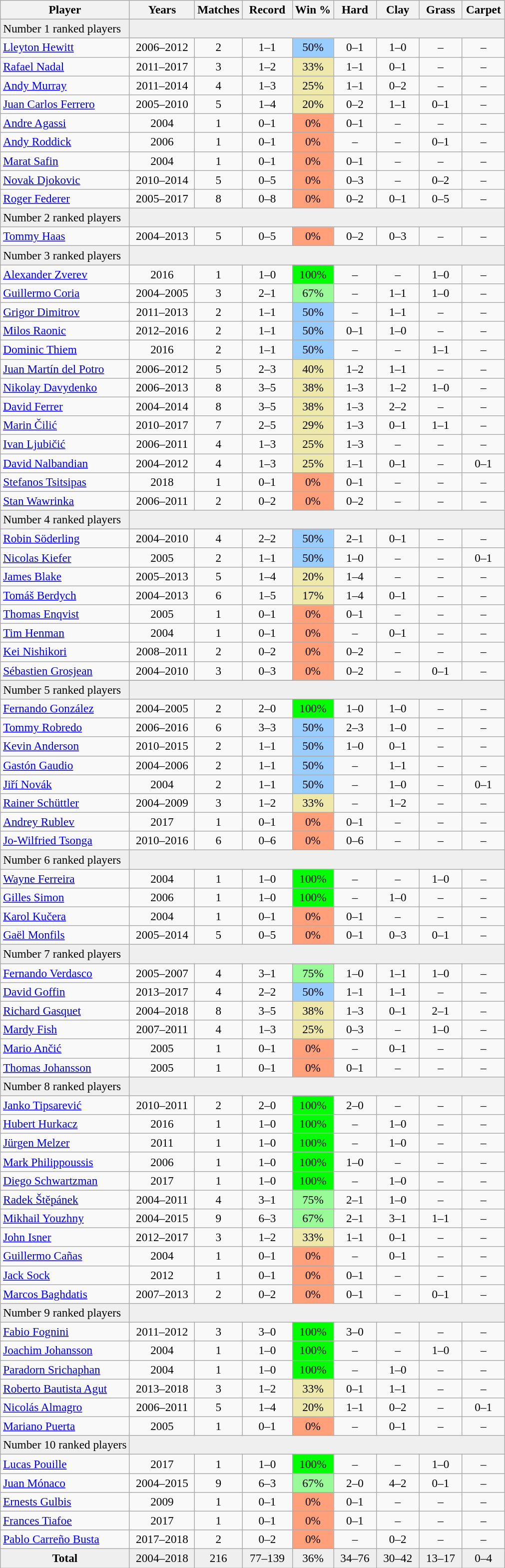<table class="wikitable sortable" style=font-size:97%;text-align:center>
<tr>
<th>Player</th>
<th width=80>Years</th>
<th>Matches</th>
<th width=60>Record</th>
<th>Win %</th>
<th width=50>Hard</th>
<th width=50>Clay</th>
<th width=50>Grass</th>
<th width=50>Carpet</th>
</tr>
<tr bgcolor=efefef class="sortbottom">
<td align=left>Number 1 ranked players</td>
<td colspan=8></td>
</tr>
<tr>
<td align=left> <a href='#'>Lleyton Hewitt</a></td>
<td>2006–2012</td>
<td>2</td>
<td>1–1</td>
<td bgcolor=99ccff>50%</td>
<td>0–1</td>
<td>1–0</td>
<td>–</td>
<td>–</td>
</tr>
<tr>
<td align=left> <a href='#'>Rafael Nadal</a></td>
<td>2011–2017</td>
<td>3</td>
<td>1–2</td>
<td bgcolor=eee8AA>33%</td>
<td>1–1</td>
<td>0–1</td>
<td>–</td>
<td>–</td>
</tr>
<tr>
<td align=left> <a href='#'>Andy Murray</a></td>
<td>2011–2014</td>
<td>4</td>
<td>1–3</td>
<td bgcolor=eee8AA>25%</td>
<td>1–1</td>
<td>0–2</td>
<td>–</td>
<td>–</td>
</tr>
<tr>
<td align=left> <a href='#'>Juan Carlos Ferrero</a></td>
<td>2005–2010</td>
<td>5</td>
<td>1–4</td>
<td bgcolor=eee8AA>20%</td>
<td>0–2</td>
<td>1–1</td>
<td>0–1</td>
<td>–</td>
</tr>
<tr>
<td align=left> <a href='#'>Andre Agassi</a></td>
<td>2004</td>
<td>1</td>
<td>0–1</td>
<td bgcolor=FFA07A>0%</td>
<td>0–1</td>
<td>–</td>
<td>–</td>
<td>–</td>
</tr>
<tr>
<td align=left> <a href='#'>Andy Roddick</a></td>
<td>2006</td>
<td>1</td>
<td>0–1</td>
<td bgcolor=FFA07A>0%</td>
<td>–</td>
<td>–</td>
<td>0–1</td>
<td>–</td>
</tr>
<tr>
<td align=left> <a href='#'>Marat Safin</a></td>
<td>2004</td>
<td>1</td>
<td>0–1</td>
<td bgcolor=FFA07A>0%</td>
<td>0–1</td>
<td>–</td>
<td>–</td>
<td>–</td>
</tr>
<tr>
<td align=left> <a href='#'>Novak Djokovic</a></td>
<td>2010–2014</td>
<td>5</td>
<td>0–5</td>
<td bgcolor=FFA07A>0%</td>
<td>0–3</td>
<td>–</td>
<td>0–2</td>
<td>–</td>
</tr>
<tr>
<td align=left> <a href='#'>Roger Federer</a></td>
<td>2005–2017</td>
<td>8</td>
<td>0–8</td>
<td bgcolor=FFA07A>0%</td>
<td>0–2</td>
<td>0–1</td>
<td>0–5</td>
<td>–</td>
</tr>
<tr bgcolor=efefef class="sortbottom">
<td align=left>Number 2 ranked players</td>
<td colspan=8></td>
</tr>
<tr>
<td align=left> <a href='#'>Tommy Haas</a></td>
<td>2004–2013</td>
<td>5</td>
<td>0–5</td>
<td bgcolor=FFA07A>0%</td>
<td>0–2</td>
<td>0–3</td>
<td>–</td>
<td>–</td>
</tr>
<tr bgcolor=efefef class="sortbottom">
<td align=left>Number 3 ranked players</td>
<td colspan=8></td>
</tr>
<tr>
<td align=left> <a href='#'>Alexander Zverev</a></td>
<td>2016</td>
<td>1</td>
<td>1–0</td>
<td bgcolor=lime>100%</td>
<td>–</td>
<td>–</td>
<td>1–0</td>
<td>–</td>
</tr>
<tr>
<td align=left> <a href='#'>Guillermo Coria</a></td>
<td>2004–2005</td>
<td>3</td>
<td>2–1</td>
<td bgcolor=98fb98>67%</td>
<td>–</td>
<td>1–1</td>
<td>1–0</td>
<td>–</td>
</tr>
<tr>
<td align=left> <a href='#'>Grigor Dimitrov</a></td>
<td>2011–2013</td>
<td>2</td>
<td>1–1</td>
<td bgcolor=99ccff>50%</td>
<td>–</td>
<td>1–1</td>
<td>–</td>
<td>–</td>
</tr>
<tr>
<td align=left> <a href='#'>Milos Raonic</a></td>
<td>2012–2016</td>
<td>2</td>
<td>1–1</td>
<td bgcolor=99ccff>50%</td>
<td>0–1</td>
<td>1–0</td>
<td>–</td>
<td>–</td>
</tr>
<tr>
<td align=left> <a href='#'>Dominic Thiem</a></td>
<td>2016</td>
<td>2</td>
<td>1–1</td>
<td bgcolor=99ccff>50%</td>
<td>–</td>
<td>–</td>
<td>1–1</td>
<td>–</td>
</tr>
<tr>
<td align=left> <a href='#'>Juan Martín del Potro</a></td>
<td>2006–2012</td>
<td>5</td>
<td>2–3</td>
<td bgcolor=eee8AA>40%</td>
<td>1–2</td>
<td>1–1</td>
<td>–</td>
<td>–</td>
</tr>
<tr>
<td align=left> <a href='#'>Nikolay Davydenko</a></td>
<td>2006–2013</td>
<td>8</td>
<td>3–5</td>
<td bgcolor=eee8AA>38%</td>
<td>1–3</td>
<td>1–2</td>
<td>1–0</td>
<td>–</td>
</tr>
<tr>
<td align=left> <a href='#'>David Ferrer</a></td>
<td>2004–2014</td>
<td>8</td>
<td>3–5</td>
<td bgcolor=eee8AA>38%</td>
<td>1–3</td>
<td>2–2</td>
<td>–</td>
<td>–</td>
</tr>
<tr>
<td align=left> <a href='#'>Marin Čilić</a></td>
<td>2010–2017</td>
<td>7</td>
<td>2–5</td>
<td bgcolor=eee8AA>29%</td>
<td>1–3</td>
<td>0–1</td>
<td>1–1</td>
<td>–</td>
</tr>
<tr>
<td align=left> <a href='#'>Ivan Ljubičić</a></td>
<td>2006–2011</td>
<td>4</td>
<td>1–3</td>
<td bgcolor=eee8AA>25%</td>
<td>1–3</td>
<td>–</td>
<td>–</td>
<td>–</td>
</tr>
<tr>
<td align=left> <a href='#'>David Nalbandian</a></td>
<td>2004–2012</td>
<td>4</td>
<td>1–3</td>
<td bgcolor=eee8AA>25%</td>
<td>1–1</td>
<td>0–1</td>
<td>–</td>
<td>0–1</td>
</tr>
<tr>
<td align=left> <a href='#'>Stefanos Tsitsipas</a></td>
<td>2018</td>
<td>1</td>
<td>0–1</td>
<td bgcolor=FFA07A>0%</td>
<td>0–1</td>
<td>–</td>
<td>–</td>
<td>–</td>
</tr>
<tr>
<td align=left> <a href='#'>Stan Wawrinka</a></td>
<td>2006–2011</td>
<td>2</td>
<td>0–2</td>
<td bgcolor=FFA07A>0%</td>
<td>0–2</td>
<td>–</td>
<td>–</td>
<td>–</td>
</tr>
<tr bgcolor=efefef class="sortbottom">
<td align=left>Number 4 ranked players</td>
<td colspan=8></td>
</tr>
<tr>
<td align=left> <a href='#'>Robin Söderling</a></td>
<td>2004–2010</td>
<td>4</td>
<td>2–2</td>
<td bgcolor=99ccff>50%</td>
<td>2–1</td>
<td>0–1</td>
<td>–</td>
<td>–</td>
</tr>
<tr>
<td align=left> <a href='#'>Nicolas Kiefer</a></td>
<td>2005</td>
<td>2</td>
<td>1–1</td>
<td bgcolor=99ccff>50%</td>
<td>1–0</td>
<td>–</td>
<td>–</td>
<td>0–1</td>
</tr>
<tr>
<td align=left> <a href='#'>James Blake</a></td>
<td>2005–2013</td>
<td>5</td>
<td>1–4</td>
<td bgcolor=eee8AA>20%</td>
<td>1–4</td>
<td>–</td>
<td>–</td>
<td>–</td>
</tr>
<tr>
<td align=left> <a href='#'>Tomáš Berdych</a></td>
<td>2004–2013</td>
<td>6</td>
<td>1–5</td>
<td bgcolor=eee8AA>17%</td>
<td>1–4</td>
<td>0–1</td>
<td>–</td>
<td>–</td>
</tr>
<tr>
<td align=left> <a href='#'>Thomas Enqvist</a></td>
<td>2005</td>
<td>1</td>
<td>0–1</td>
<td bgcolor=FFA07A>0%</td>
<td>0–1</td>
<td>–</td>
<td>–</td>
<td>–</td>
</tr>
<tr>
<td align=left> <a href='#'>Tim Henman</a></td>
<td>2004</td>
<td>1</td>
<td>0–1</td>
<td bgcolor=FFA07A>0%</td>
<td>–</td>
<td>0–1</td>
<td>–</td>
<td>–</td>
</tr>
<tr>
<td align=left> <a href='#'>Kei Nishikori</a></td>
<td>2008–2011</td>
<td>2</td>
<td>0–2</td>
<td bgcolor=FFA07A>0%</td>
<td>0–2</td>
<td>–</td>
<td>–</td>
<td>–</td>
</tr>
<tr>
<td align=left> <a href='#'>Sébastien Grosjean</a></td>
<td>2004–2010</td>
<td>3</td>
<td>0–3</td>
<td bgcolor=FFA07A>0%</td>
<td>0–2</td>
<td>–</td>
<td>0–1</td>
<td>–</td>
</tr>
<tr>
</tr>
<tr bgcolor=efefef class="sortbottom">
<td align=left>Number 5 ranked players</td>
<td colspan=8></td>
</tr>
<tr>
<td align=left> <a href='#'>Fernando González</a></td>
<td>2004–2005</td>
<td>2</td>
<td>2–0</td>
<td bgcolor=lime>100%</td>
<td>1–0</td>
<td>1–0</td>
<td>–</td>
<td>–</td>
</tr>
<tr>
<td align=left> <a href='#'>Tommy Robredo</a></td>
<td>2006–2016</td>
<td>6</td>
<td>3–3</td>
<td bgcolor=99ccff>50%</td>
<td>2–3</td>
<td>1–0</td>
<td>–</td>
<td>–</td>
</tr>
<tr>
<td align=left> <a href='#'>Kevin Anderson</a></td>
<td>2010–2015</td>
<td>2</td>
<td>1–1</td>
<td bgcolor=99ccff>50%</td>
<td>1–0</td>
<td>0–1</td>
<td>–</td>
<td>–</td>
</tr>
<tr>
<td align=left> <a href='#'>Gastón Gaudio</a></td>
<td>2004–2006</td>
<td>2</td>
<td>1–1</td>
<td bgcolor=99ccff>50%</td>
<td>–</td>
<td>1–1</td>
<td>–</td>
<td>–</td>
</tr>
<tr>
<td align=left> <a href='#'>Jiří Novák</a></td>
<td>2004</td>
<td>2</td>
<td>1–1</td>
<td bgcolor=99ccff>50%</td>
<td>–</td>
<td>1–0</td>
<td>–</td>
<td>0–1</td>
</tr>
<tr>
<td align=left> <a href='#'>Rainer Schüttler</a></td>
<td>2004–2009</td>
<td>3</td>
<td>1–2</td>
<td bgcolor=eee8AA>33%</td>
<td>–</td>
<td>1–2</td>
<td>–</td>
<td>–</td>
</tr>
<tr>
<td align=left> <a href='#'>Andrey Rublev</a></td>
<td>2017</td>
<td>1</td>
<td>0–1</td>
<td bgcolor=FFA07A>0%</td>
<td>0–1</td>
<td>–</td>
<td>–</td>
<td>–</td>
</tr>
<tr>
<td align=left> <a href='#'>Jo-Wilfried Tsonga</a></td>
<td>2010–2016</td>
<td>6</td>
<td>0–6</td>
<td bgcolor=FFA07A>0%</td>
<td>0–6</td>
<td>–</td>
<td>–</td>
<td>–</td>
</tr>
<tr bgcolor=efefef class="sortbottom">
<td align=left>Number 6 ranked players</td>
<td colspan=8></td>
</tr>
<tr>
<td align=left> <a href='#'>Wayne Ferreira</a></td>
<td>2004</td>
<td>1</td>
<td>1–0</td>
<td bgcolor=lime>100%</td>
<td>–</td>
<td>–</td>
<td>1–0</td>
<td>–</td>
</tr>
<tr>
<td align=left> <a href='#'>Gilles Simon</a></td>
<td>2006</td>
<td>1</td>
<td>1–0</td>
<td bgcolor=lime>100%</td>
<td>–</td>
<td>1–0</td>
<td>–</td>
<td>–</td>
</tr>
<tr>
<td align=left> <a href='#'>Karol Kučera</a></td>
<td>2004</td>
<td>1</td>
<td>0–1</td>
<td bgcolor=FFA07A>0%</td>
<td>0–1</td>
<td>–</td>
<td>–</td>
<td>–</td>
</tr>
<tr>
<td align=left> <a href='#'>Gaël Monfils</a></td>
<td>2005–2014</td>
<td>5</td>
<td>0–5</td>
<td bgcolor=FFA07A>0%</td>
<td>0–1</td>
<td>0–3</td>
<td>0–1</td>
<td>–</td>
</tr>
<tr bgcolor=efefef class="sortbottom">
<td align=left>Number 7 ranked players</td>
<td colspan=8></td>
</tr>
<tr>
<td align=left> <a href='#'>Fernando Verdasco</a></td>
<td>2005–2007</td>
<td>4</td>
<td>3–1</td>
<td bgcolor=98fb98>75%</td>
<td>1–0</td>
<td>1–1</td>
<td>1–0</td>
<td>–</td>
</tr>
<tr>
<td align=left> <a href='#'>David Goffin</a></td>
<td>2013–2017</td>
<td>4</td>
<td>2–2</td>
<td bgcolor=99ccff>50%</td>
<td>1–1</td>
<td>1–1</td>
<td>–</td>
<td>–</td>
</tr>
<tr>
<td align=left> <a href='#'>Richard Gasquet</a></td>
<td>2004–2018</td>
<td>8</td>
<td>3–5</td>
<td bgcolor=eee8AA>38%</td>
<td>1–3</td>
<td>0–1</td>
<td>2–1</td>
<td>–</td>
</tr>
<tr>
<td align=left> <a href='#'>Mardy Fish</a></td>
<td>2007–2011</td>
<td>4</td>
<td>1–3</td>
<td bgcolor=eee8AA>25%</td>
<td>0–3</td>
<td>–</td>
<td>1–0</td>
<td>–</td>
</tr>
<tr>
<td align=left> <a href='#'>Mario Ančić</a></td>
<td>2005</td>
<td>1</td>
<td>0–1</td>
<td bgcolor=FFA07A>0%</td>
<td>–</td>
<td>0–1</td>
<td>–</td>
<td>–</td>
</tr>
<tr>
<td align=left> <a href='#'>Thomas Johansson</a></td>
<td>2005</td>
<td>1</td>
<td>0–1</td>
<td bgcolor=FFA07A>0%</td>
<td>0–1</td>
<td>–</td>
<td>–</td>
<td>–</td>
</tr>
<tr bgcolor=efefef class="sortbottom">
<td align=left>Number 8 ranked players</td>
<td colspan=8></td>
</tr>
<tr>
<td align=left> <a href='#'>Janko Tipsarević</a></td>
<td>2010–2011</td>
<td>2</td>
<td>2–0</td>
<td bgcolor=lime>100%</td>
<td>2–0</td>
<td>–</td>
<td>–</td>
<td>–</td>
</tr>
<tr>
<td align=left> <a href='#'>Hubert Hurkacz</a></td>
<td>2016</td>
<td>1</td>
<td>1–0</td>
<td bgcolor=lime>100%</td>
<td>–</td>
<td>1–0</td>
<td>–</td>
<td>–</td>
</tr>
<tr>
<td align=left> <a href='#'>Jürgen Melzer</a></td>
<td>2011</td>
<td>1</td>
<td>1–0</td>
<td bgcolor=lime>100%</td>
<td>–</td>
<td>1–0</td>
<td>–</td>
<td>–</td>
</tr>
<tr>
<td align=left> <a href='#'>Mark Philippoussis</a></td>
<td>2006</td>
<td>1</td>
<td>1–0</td>
<td bgcolor=lime>100%</td>
<td>1–0</td>
<td>–</td>
<td>–</td>
<td>–</td>
</tr>
<tr>
<td align=left> <a href='#'>Diego Schwartzman</a></td>
<td>2017</td>
<td>1</td>
<td>1–0</td>
<td bgcolor=lime>100%</td>
<td>–</td>
<td>1–0</td>
<td>–</td>
<td>–</td>
</tr>
<tr>
<td align=left> <a href='#'>Radek Štěpánek</a></td>
<td>2004–2011</td>
<td>4</td>
<td>3–1</td>
<td bgcolor=98fb98>75%</td>
<td>2–1</td>
<td>1–0</td>
<td>–</td>
<td>–</td>
</tr>
<tr>
<td align=left> <a href='#'>Mikhail Youzhny</a></td>
<td>2004–2015</td>
<td>9</td>
<td>6–3</td>
<td bgcolor=98fb98>67%</td>
<td>2–1</td>
<td>3–1</td>
<td>1–1</td>
<td>–</td>
</tr>
<tr>
<td align=left> <a href='#'>John Isner</a></td>
<td>2012–2017</td>
<td>3</td>
<td>1–2</td>
<td bgcolor=eee8AA>33%</td>
<td>1–1</td>
<td>0–1</td>
<td>–</td>
<td>–</td>
</tr>
<tr>
<td align=left> <a href='#'>Guillermo Cañas</a></td>
<td>2004</td>
<td>1</td>
<td>0–1</td>
<td bgcolor=FFA07A>0%</td>
<td>–</td>
<td>0–1</td>
<td>–</td>
<td>–</td>
</tr>
<tr>
<td align=left> <a href='#'>Jack Sock</a></td>
<td>2012</td>
<td>1</td>
<td>0–1</td>
<td bgcolor=FFA07A>0%</td>
<td>0–1</td>
<td>–</td>
<td>–</td>
<td>–</td>
</tr>
<tr>
<td align=left> <a href='#'>Marcos Baghdatis</a></td>
<td>2007–2013</td>
<td>2</td>
<td>0–2</td>
<td bgcolor=FFA07A>0%</td>
<td>0–1</td>
<td>–</td>
<td>0–1</td>
<td>–</td>
</tr>
<tr bgcolor=efefef class="sortbottom">
<td align=left>Number 9 ranked players</td>
<td colspan=8></td>
</tr>
<tr>
<td align=left> <a href='#'>Fabio Fognini</a></td>
<td>2011–2012</td>
<td>3</td>
<td>3–0</td>
<td bgcolor=lime>100%</td>
<td>3–0</td>
<td>–</td>
<td>–</td>
<td>–</td>
</tr>
<tr>
<td align=left> <a href='#'>Joachim Johansson</a></td>
<td>2004</td>
<td>1</td>
<td>1–0</td>
<td bgcolor=lime>100%</td>
<td>–</td>
<td>–</td>
<td>1–0</td>
<td>–</td>
</tr>
<tr>
<td align=left> <a href='#'>Paradorn Srichaphan</a></td>
<td>2004</td>
<td>1</td>
<td>1–0</td>
<td bgcolor=lime>100%</td>
<td>–</td>
<td>1–0</td>
<td>–</td>
<td>–</td>
</tr>
<tr>
<td align=left> <a href='#'>Roberto Bautista Agut</a></td>
<td>2013–2018</td>
<td>3</td>
<td>1–2</td>
<td bgcolor=eee8AA>33%</td>
<td>0–1</td>
<td>1–1</td>
<td>–</td>
<td>–</td>
</tr>
<tr>
<td align=left> <a href='#'>Nicolás Almagro</a></td>
<td>2006–2011</td>
<td>5</td>
<td>1–4</td>
<td bgcolor=eee8AA>20%</td>
<td>1–1</td>
<td>0–2</td>
<td>–</td>
<td>0–1</td>
</tr>
<tr>
<td align=left> <a href='#'>Mariano Puerta</a></td>
<td>2005</td>
<td>1</td>
<td>0–1</td>
<td bgcolor=FFA07A>0%</td>
<td>–</td>
<td>0–1</td>
<td>–</td>
<td>–</td>
</tr>
<tr bgcolor=efefef class="sortbottom">
<td align=left>Number 10 ranked players</td>
<td colspan=8></td>
</tr>
<tr>
<td align=left> <a href='#'>Lucas Pouille</a></td>
<td>2017</td>
<td>1</td>
<td>1–0</td>
<td bgcolor=lime>100%</td>
<td>–</td>
<td>–</td>
<td>1–0</td>
<td>–</td>
</tr>
<tr>
<td align=left> <a href='#'>Juan Mónaco</a></td>
<td>2004–2015</td>
<td>9</td>
<td>6–3</td>
<td bgcolor=98fb98>67%</td>
<td>2–0</td>
<td>4–2</td>
<td>0–1</td>
<td>–</td>
</tr>
<tr>
<td align=left> <a href='#'>Ernests Gulbis</a></td>
<td>2009</td>
<td>1</td>
<td>0–1</td>
<td bgcolor=FFA07A>0%</td>
<td>0–1</td>
<td>–</td>
<td>–</td>
<td>–</td>
</tr>
<tr>
<td align=left> <a href='#'>Frances Tiafoe</a></td>
<td>2017</td>
<td>1</td>
<td>0–1</td>
<td bgcolor=FFA07A>0%</td>
<td>0–1</td>
<td>–</td>
<td>–</td>
<td>–</td>
</tr>
<tr>
<td align=left> <a href='#'>Pablo Carreño Busta</a></td>
<td>2017–2018</td>
<td>2</td>
<td>0–2</td>
<td bgcolor=FFA07A>0%</td>
<td>–</td>
<td>0–2</td>
<td>–</td>
<td>–</td>
</tr>
<tr bgcolor=efefef class="sortbottom">
<td><strong>Total</strong></td>
<td>2004–2018</td>
<td>216</td>
<td>77–139</td>
<td>36%</td>
<td>34–76</td>
<td>30–42</td>
<td>13–17</td>
<td>0–4</td>
</tr>
</table>
